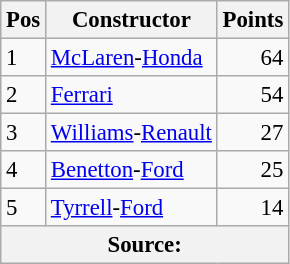<table class="wikitable" style="font-size: 95%;">
<tr>
<th>Pos</th>
<th>Constructor</th>
<th>Points</th>
</tr>
<tr>
<td>1</td>
<td> <a href='#'>McLaren</a>-<a href='#'>Honda</a></td>
<td align="right">64</td>
</tr>
<tr>
<td>2</td>
<td> <a href='#'>Ferrari</a></td>
<td align="right">54</td>
</tr>
<tr>
<td>3</td>
<td> <a href='#'>Williams</a>-<a href='#'>Renault</a></td>
<td align="right">27</td>
</tr>
<tr>
<td>4</td>
<td> <a href='#'>Benetton</a>-<a href='#'>Ford</a></td>
<td align="right">25</td>
</tr>
<tr>
<td>5</td>
<td> <a href='#'>Tyrrell</a>-<a href='#'>Ford</a></td>
<td align="right">14</td>
</tr>
<tr>
<th colspan=4>Source: </th>
</tr>
</table>
